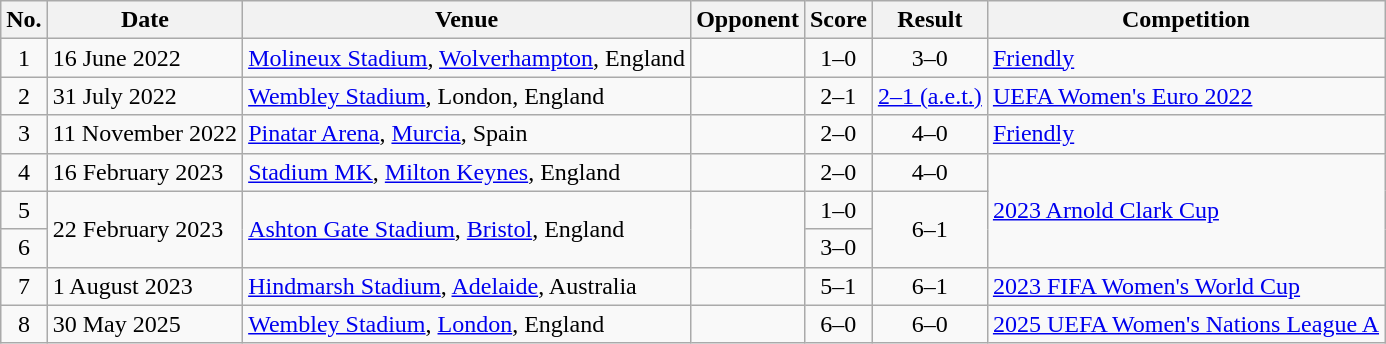<table class="wikitable sortable">
<tr>
<th scope="col">No.</th>
<th scope="col">Date</th>
<th scope="col">Venue</th>
<th scope="col">Opponent</th>
<th scope="col">Score</th>
<th scope="col">Result</th>
<th scope="col">Competition</th>
</tr>
<tr>
<td align="center">1</td>
<td>16 June 2022</td>
<td><a href='#'>Molineux Stadium</a>, <a href='#'>Wolverhampton</a>, England</td>
<td></td>
<td align="center">1–0</td>
<td align="center">3–0</td>
<td><a href='#'>Friendly</a></td>
</tr>
<tr>
<td align="center">2</td>
<td>31 July 2022</td>
<td><a href='#'>Wembley Stadium</a>, London, England</td>
<td></td>
<td align="center">2–1</td>
<td align="center"><a href='#'>2–1 (a.e.t.)</a></td>
<td><a href='#'>UEFA Women's Euro 2022</a></td>
</tr>
<tr>
<td align="center">3</td>
<td>11 November 2022</td>
<td><a href='#'>Pinatar Arena</a>, <a href='#'>Murcia</a>, Spain</td>
<td></td>
<td align="center">2–0</td>
<td align="center">4–0</td>
<td><a href='#'>Friendly</a></td>
</tr>
<tr>
<td align="center">4</td>
<td>16 February 2023</td>
<td><a href='#'>Stadium MK</a>, <a href='#'>Milton Keynes</a>, England</td>
<td></td>
<td align="center">2–0</td>
<td align="center">4–0</td>
<td rowspan="3"><a href='#'>2023 Arnold Clark Cup</a></td>
</tr>
<tr>
<td align="center">5</td>
<td rowspan="2">22 February 2023</td>
<td rowspan="2"><a href='#'>Ashton Gate Stadium</a>, <a href='#'>Bristol</a>, England</td>
<td rowspan="2"></td>
<td align="center">1–0</td>
<td rowspan="2" align="center">6–1</td>
</tr>
<tr>
<td align="center">6</td>
<td align="center">3–0</td>
</tr>
<tr>
<td align="center">7</td>
<td>1 August 2023</td>
<td><a href='#'>Hindmarsh Stadium</a>, <a href='#'>Adelaide</a>, Australia</td>
<td></td>
<td align="center">5–1</td>
<td align="center">6–1</td>
<td><a href='#'>2023 FIFA Women's World Cup</a></td>
</tr>
<tr>
<td align="center">8</td>
<td>30 May 2025</td>
<td><a href='#'>Wembley Stadium</a>, <a href='#'>London</a>, England</td>
<td></td>
<td align="center">6–0</td>
<td align="center">6–0</td>
<td><a href='#'>2025 UEFA Women's Nations League A</a></td>
</tr>
</table>
